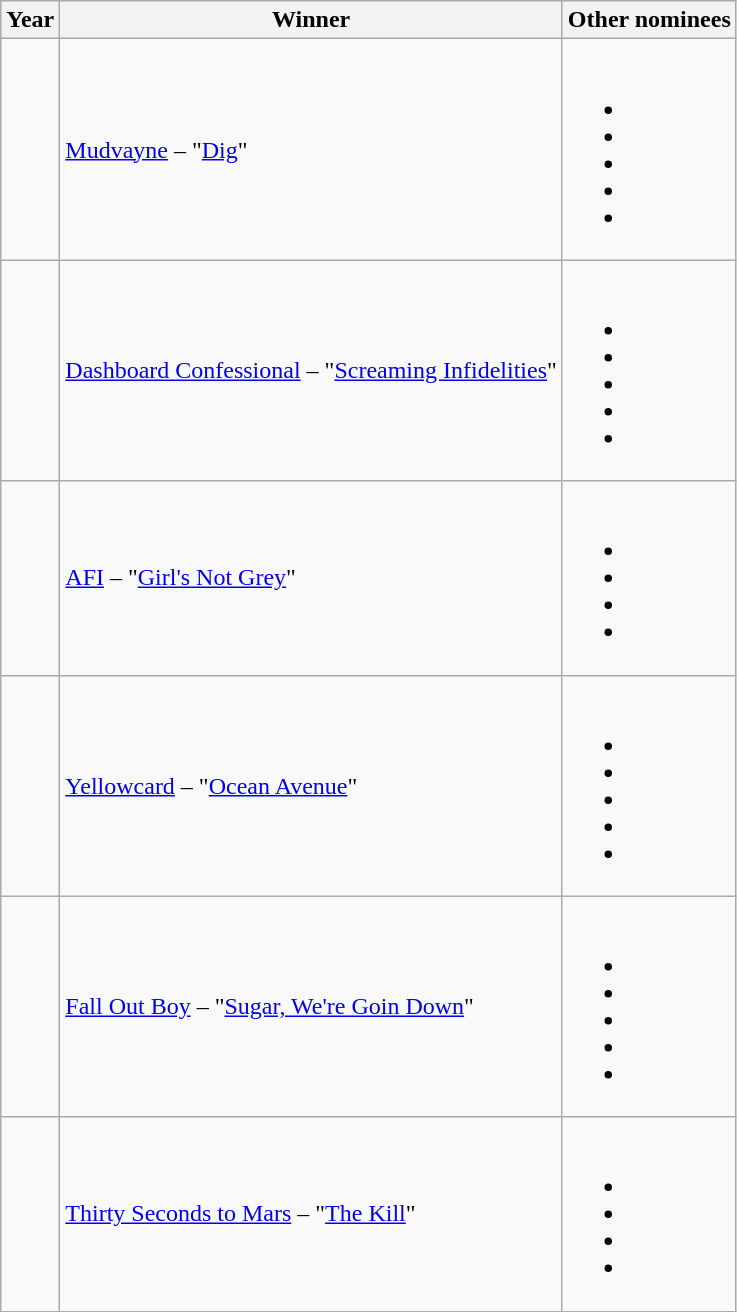<table class="wikitable">
<tr>
<th>Year</th>
<th>Winner</th>
<th>Other nominees</th>
</tr>
<tr>
<td></td>
<td><a href='#'>Mudvayne</a> – "<a href='#'>Dig</a>"</td>
<td><br><ul><li></li><li></li><li></li><li></li><li></li></ul></td>
</tr>
<tr>
<td></td>
<td><a href='#'>Dashboard Confessional</a> – "<a href='#'>Screaming Infidelities</a>"</td>
<td><br><ul><li></li><li></li><li></li><li></li><li></li></ul></td>
</tr>
<tr>
<td></td>
<td><a href='#'>AFI</a> – "<a href='#'>Girl's Not Grey</a>"</td>
<td><br><ul><li></li><li></li><li></li><li></li></ul></td>
</tr>
<tr>
<td></td>
<td><a href='#'>Yellowcard</a> – "<a href='#'>Ocean Avenue</a>"</td>
<td><br><ul><li></li><li></li><li></li><li></li><li></li></ul></td>
</tr>
<tr>
<td></td>
<td><a href='#'>Fall Out Boy</a> – "<a href='#'>Sugar, We're Goin Down</a>"</td>
<td><br><ul><li></li><li></li><li></li><li></li><li></li></ul></td>
</tr>
<tr>
<td></td>
<td><a href='#'>Thirty Seconds to Mars</a> – "<a href='#'>The Kill</a>"</td>
<td><br><ul><li></li><li></li><li></li><li></li></ul></td>
</tr>
</table>
